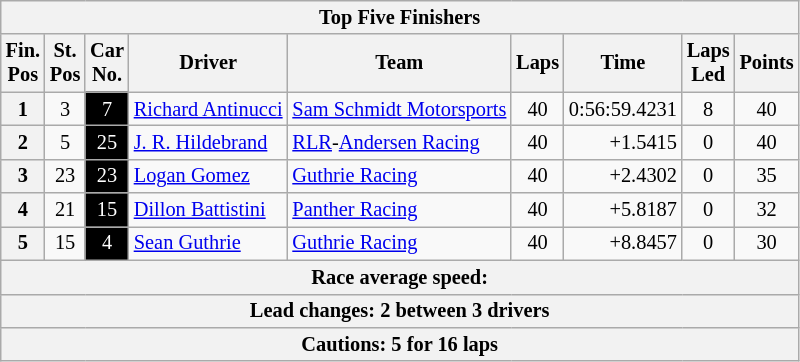<table class="wikitable" style="font-size:85%;">
<tr>
<th colspan=9>Top Five Finishers</th>
</tr>
<tr>
<th>Fin.<br>Pos</th>
<th>St.<br>Pos</th>
<th>Car<br>No.</th>
<th>Driver</th>
<th>Team</th>
<th>Laps</th>
<th>Time</th>
<th>Laps<br>Led</th>
<th>Points</th>
</tr>
<tr>
<th>1</th>
<td align=center>3</td>
<td style="background:#000000; color:white;" align=center>7</td>
<td> <a href='#'>Richard Antinucci</a></td>
<td><a href='#'>Sam Schmidt Motorsports</a></td>
<td align=center>40</td>
<td align=right>0:56:59.4231</td>
<td align=center>8</td>
<td align=center>40</td>
</tr>
<tr>
<th>2</th>
<td align=center>5</td>
<td style="background:#000000; color:white;" align=center>25</td>
<td> <a href='#'>J. R. Hildebrand</a></td>
<td><a href='#'>RLR</a>-<a href='#'>Andersen Racing</a></td>
<td align=center>40</td>
<td align=right>+1.5415</td>
<td align=center>0</td>
<td align=center>40</td>
</tr>
<tr>
<th>3</th>
<td align=center>23</td>
<td style="background:#000000; color:white;" align=center>23</td>
<td> <a href='#'>Logan Gomez</a></td>
<td><a href='#'>Guthrie Racing</a></td>
<td align=center>40</td>
<td align=right>+2.4302</td>
<td align=center>0</td>
<td align=center>35</td>
</tr>
<tr>
<th>4</th>
<td align=center>21</td>
<td style="background:#000000; color:white;" align=center>15</td>
<td> <a href='#'>Dillon Battistini</a></td>
<td><a href='#'>Panther Racing</a></td>
<td align=center>40</td>
<td align=right>+5.8187</td>
<td align=center>0</td>
<td align=center>32</td>
</tr>
<tr>
<th>5</th>
<td align=center>15</td>
<td style="background:#000000; color:white;" align=center>4</td>
<td> <a href='#'>Sean Guthrie</a></td>
<td><a href='#'>Guthrie Racing</a></td>
<td align=center>40</td>
<td align=right>+8.8457</td>
<td align=center>0</td>
<td align=center>30</td>
</tr>
<tr>
<th colspan=9>Race average speed: </th>
</tr>
<tr>
<th colspan=9>Lead changes: 2 between 3 drivers</th>
</tr>
<tr>
<th colspan=9>Cautions: 5 for 16 laps</th>
</tr>
</table>
